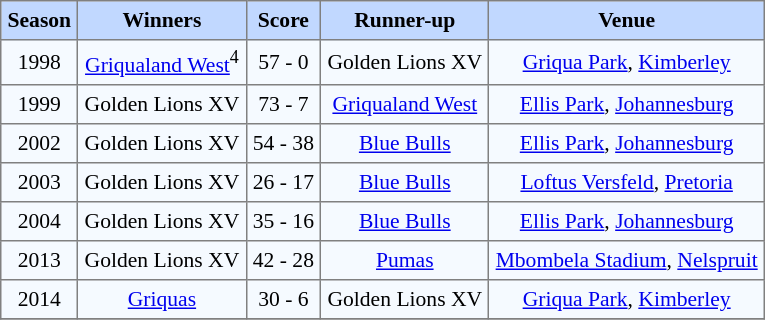<table border="1" cellpadding="4" cellspacing="0" style="text-align:center; font-size:90%; border-collapse:collapse;">
<tr style="background:#C1D8FF;">
<th>Season</th>
<th>Winners</th>
<th>Score</th>
<th>Runner-up</th>
<th>Venue</th>
</tr>
<tr style="background:#F5FAFF;">
<td>1998</td>
<td><a href='#'>Griqualand West</a><sup>4</sup></td>
<td>57 - 0</td>
<td>Golden Lions XV</td>
<td><a href='#'>Griqua Park</a>, <a href='#'>Kimberley</a></td>
</tr>
<tr style="background:#F5FAFF;">
<td>1999</td>
<td>Golden Lions XV</td>
<td>73 - 7</td>
<td><a href='#'>Griqualand West</a></td>
<td><a href='#'>Ellis Park</a>, <a href='#'>Johannesburg</a></td>
</tr>
<tr style="background:#F5FAFF;">
<td>2002</td>
<td>Golden Lions XV</td>
<td>54 - 38</td>
<td><a href='#'>Blue Bulls</a></td>
<td><a href='#'>Ellis Park</a>, <a href='#'>Johannesburg</a></td>
</tr>
<tr style="background:#F5FAFF;">
<td>2003</td>
<td>Golden Lions XV</td>
<td>26 - 17</td>
<td><a href='#'>Blue Bulls</a></td>
<td><a href='#'>Loftus Versfeld</a>, <a href='#'>Pretoria</a></td>
</tr>
<tr style="background:#F5FAFF;">
<td>2004</td>
<td>Golden Lions XV</td>
<td>35 - 16</td>
<td><a href='#'>Blue Bulls</a></td>
<td><a href='#'>Ellis Park</a>, <a href='#'>Johannesburg</a></td>
</tr>
<tr style="background:#F5FAFF;">
<td>2013</td>
<td>Golden Lions XV</td>
<td>42 - 28</td>
<td><a href='#'>Pumas</a></td>
<td><a href='#'>Mbombela Stadium</a>, <a href='#'>Nelspruit</a></td>
</tr>
<tr style="background:#F5FAFF;">
<td>2014</td>
<td><a href='#'>Griquas</a></td>
<td>30 - 6</td>
<td>Golden Lions XV</td>
<td><a href='#'>Griqua Park</a>, <a href='#'>Kimberley</a></td>
</tr>
<tr style="background:#F5FAFF;">
</tr>
</table>
